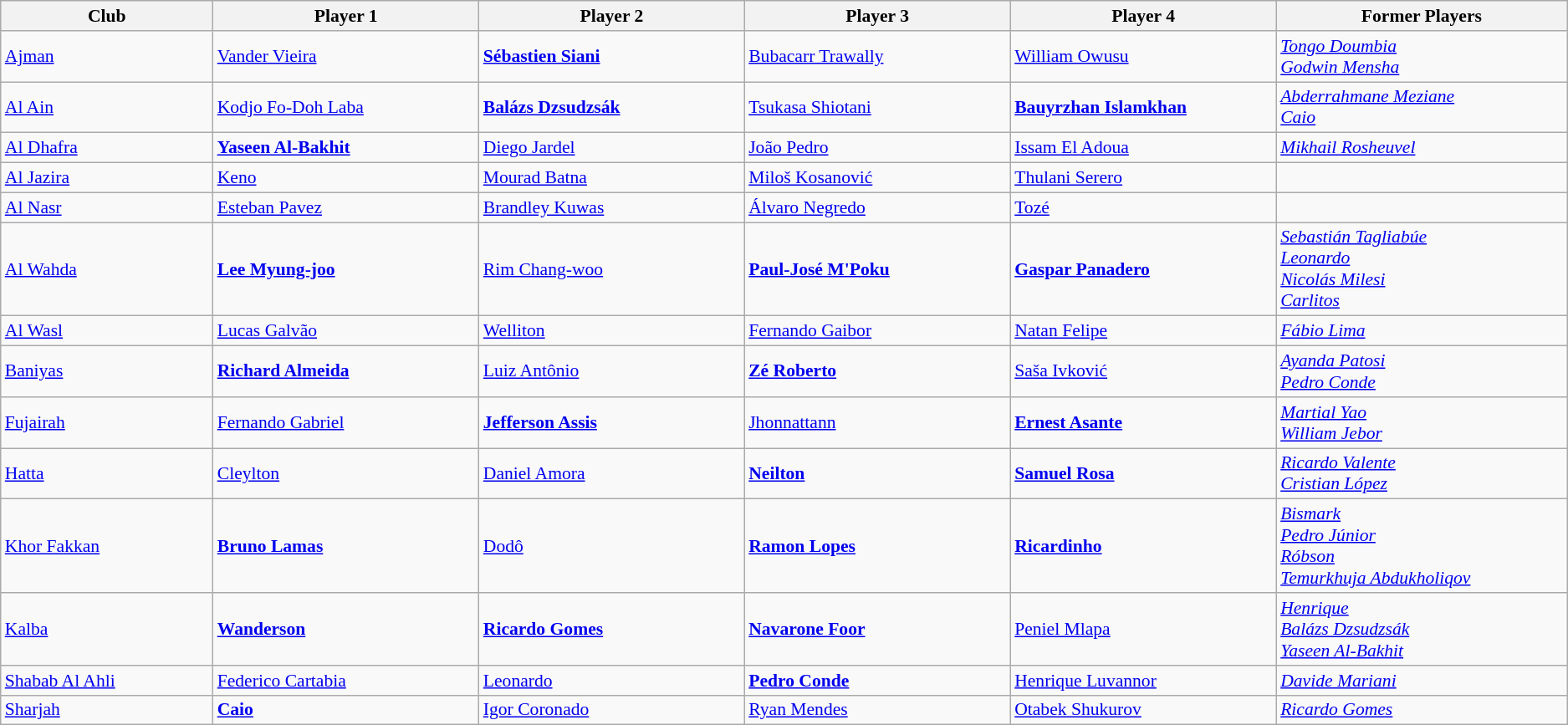<table class="wikitable" border="1" style="text-align: left; font-size:90%">
<tr>
<th width="175">Club</th>
<th width="220">Player 1</th>
<th width="220">Player 2</th>
<th width="220">Player 3</th>
<th width="220">Player 4</th>
<th width="240">Former Players</th>
</tr>
<tr>
<td><a href='#'>Ajman</a></td>
<td> <a href='#'>Vander Vieira</a></td>
<td> <strong><a href='#'>Sébastien Siani</a></strong></td>
<td> <a href='#'>Bubacarr Trawally</a></td>
<td> <a href='#'>William Owusu</a></td>
<td> <em><a href='#'>Tongo Doumbia</a></em><br> <em><a href='#'>Godwin Mensha</a></em></td>
</tr>
<tr>
<td><a href='#'>Al Ain</a></td>
<td> <a href='#'>Kodjo Fo-Doh Laba</a></td>
<td> <strong><a href='#'>Balázs Dzsudzsák</a></strong></td>
<td> <a href='#'>Tsukasa Shiotani</a></td>
<td> <strong><a href='#'>Bauyrzhan Islamkhan</a></strong></td>
<td> <em><a href='#'>Abderrahmane Meziane</a></em><br> <em><a href='#'>Caio</a></em></td>
</tr>
<tr>
<td><a href='#'>Al Dhafra</a></td>
<td> <strong><a href='#'>Yaseen Al-Bakhit</a></strong></td>
<td> <a href='#'>Diego Jardel</a></td>
<td> <a href='#'>João Pedro</a></td>
<td> <a href='#'>Issam El Adoua</a></td>
<td> <em><a href='#'>Mikhail Rosheuvel</a></em></td>
</tr>
<tr>
<td><a href='#'>Al Jazira</a></td>
<td> <a href='#'>Keno</a></td>
<td> <a href='#'>Mourad Batna</a></td>
<td> <a href='#'>Miloš Kosanović</a></td>
<td> <a href='#'>Thulani Serero</a></td>
<td></td>
</tr>
<tr>
<td><a href='#'>Al Nasr</a></td>
<td> <a href='#'>Esteban Pavez</a></td>
<td> <a href='#'>Brandley Kuwas</a></td>
<td> <a href='#'>Álvaro Negredo</a></td>
<td> <a href='#'>Tozé</a></td>
<td></td>
</tr>
<tr>
<td><a href='#'>Al Wahda</a></td>
<td> <strong><a href='#'>Lee Myung-joo</a></strong></td>
<td> <a href='#'>Rim Chang-woo</a></td>
<td> <strong><a href='#'>Paul-José M'Poku</a></strong></td>
<td> <strong><a href='#'>Gaspar Panadero</a></strong></td>
<td> <em><a href='#'>Sebastián Tagliabúe</a></em><br> <em><a href='#'>Leonardo</a></em><br> <em><a href='#'>Nicolás Milesi</a></em><br> <em><a href='#'>Carlitos</a></em></td>
</tr>
<tr>
<td><a href='#'>Al Wasl</a></td>
<td> <a href='#'>Lucas Galvão</a></td>
<td> <a href='#'>Welliton</a></td>
<td> <a href='#'>Fernando Gaibor</a></td>
<td> <a href='#'>Natan Felipe</a></td>
<td> <em><a href='#'>Fábio Lima</a></em></td>
</tr>
<tr>
<td><a href='#'>Baniyas</a></td>
<td> <strong><a href='#'>Richard Almeida</a></strong></td>
<td> <a href='#'>Luiz Antônio</a></td>
<td> <strong><a href='#'>Zé Roberto</a></strong></td>
<td> <a href='#'>Saša Ivković</a></td>
<td> <em><a href='#'>Ayanda Patosi</a></em><br>  <em><a href='#'>Pedro Conde</a></em></td>
</tr>
<tr>
<td><a href='#'>Fujairah</a></td>
<td> <a href='#'>Fernando Gabriel</a></td>
<td> <strong><a href='#'>Jefferson Assis</a></strong></td>
<td> <a href='#'>Jhonnattann</a></td>
<td> <strong><a href='#'>Ernest Asante</a></strong></td>
<td> <em><a href='#'>Martial Yao</a></em><br> <em><a href='#'>William Jebor</a></em></td>
</tr>
<tr>
<td><a href='#'>Hatta</a></td>
<td> <a href='#'>Cleylton</a></td>
<td> <a href='#'>Daniel Amora</a></td>
<td> <strong><a href='#'>Neilton</a></strong></td>
<td> <strong><a href='#'>Samuel Rosa</a></strong></td>
<td> <em><a href='#'>Ricardo Valente</a></em><br> <em><a href='#'>Cristian López</a></em></td>
</tr>
<tr>
<td><a href='#'>Khor Fakkan</a></td>
<td> <strong><a href='#'>Bruno Lamas</a></strong></td>
<td> <a href='#'>Dodô</a></td>
<td> <strong><a href='#'>Ramon Lopes</a></strong></td>
<td> <strong><a href='#'>Ricardinho</a></strong></td>
<td> <em><a href='#'>Bismark</a></em><br> <em><a href='#'>Pedro Júnior</a></em><br>  <em><a href='#'>Róbson</a></em><br> <em><a href='#'>Temurkhuja Abdukholiqov</a></em></td>
</tr>
<tr>
<td><a href='#'>Kalba</a></td>
<td> <strong><a href='#'>Wanderson</a></strong></td>
<td> <strong><a href='#'>Ricardo Gomes</a></strong></td>
<td> <strong><a href='#'>Navarone Foor</a></strong></td>
<td> <a href='#'>Peniel Mlapa</a></td>
<td> <em><a href='#'>Henrique</a></em><br> <em><a href='#'>Balázs Dzsudzsák</a></em><br> <em><a href='#'>Yaseen Al-Bakhit</a></em></td>
</tr>
<tr>
<td><a href='#'>Shabab Al Ahli</a></td>
<td> <a href='#'>Federico Cartabia</a></td>
<td> <a href='#'>Leonardo</a></td>
<td> <strong><a href='#'>Pedro Conde</a></strong></td>
<td> <a href='#'>Henrique Luvannor</a></td>
<td> <em><a href='#'>Davide Mariani</a></em></td>
</tr>
<tr>
<td><a href='#'>Sharjah</a></td>
<td> <strong><a href='#'>Caio</a></strong></td>
<td> <a href='#'>Igor Coronado</a></td>
<td> <a href='#'>Ryan Mendes</a></td>
<td> <a href='#'>Otabek Shukurov</a></td>
<td> <em><a href='#'>Ricardo Gomes</a></em></td>
</tr>
</table>
